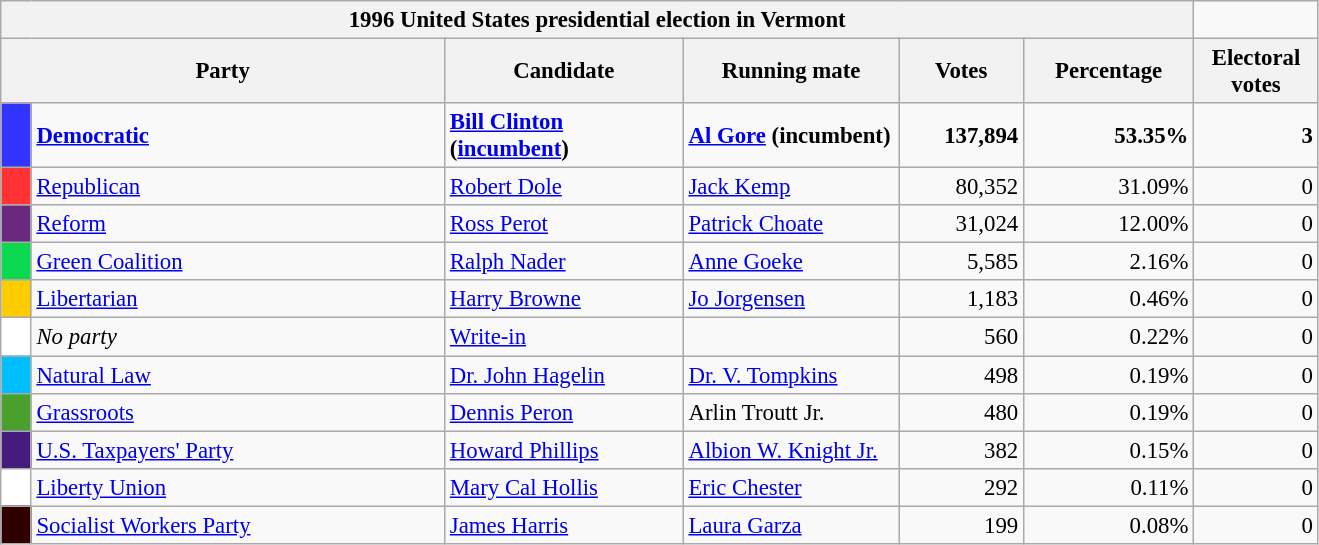<table class="wikitable" style="font-size: 95%;">
<tr>
<th colspan="6">1996 United States presidential election in Vermont</th>
</tr>
<tr>
<th colspan="2" style="width: 19em">Party</th>
<th style="width: 10em">Candidate</th>
<th style="width: 9em">Running mate</th>
<th style="width: 5em">Votes</th>
<th style="width: 7em">Percentage</th>
<th style="width: 5em">Electoral votes</th>
</tr>
<tr>
<th style="background-color:#3333FF; width: 3px"></th>
<td style="width: 130px"><strong><a href='#'>Democratic</a></strong></td>
<td><strong><a href='#'>Bill Clinton</a> (<a href='#'>incumbent</a>)</strong></td>
<td><strong><a href='#'>Al Gore</a></strong> <strong>(incumbent)</strong></td>
<td align="right"><strong>137,894</strong></td>
<td align="right"><strong>53.35%</strong></td>
<td align="right"><strong>3</strong></td>
</tr>
<tr>
<th style="background-color:#FF3333; width: 3px"></th>
<td style="width: 130px"><a href='#'>Republican</a></td>
<td><a href='#'>Robert Dole</a></td>
<td><a href='#'>Jack Kemp</a></td>
<td align="right">80,352</td>
<td align="right">31.09%</td>
<td align="right">0</td>
</tr>
<tr>
<th style="background-color:#6A287E; width: 3px"></th>
<td style="width: 130px"><a href='#'>Reform</a></td>
<td><a href='#'>Ross Perot</a></td>
<td><a href='#'>Patrick Choate</a></td>
<td align="right">31,024</td>
<td align="right">12.00%</td>
<td align="right">0</td>
</tr>
<tr>
<th style="background-color:#0BDA51; width: 3px"></th>
<td style="width: 130px"><a href='#'>Green Coalition</a></td>
<td><a href='#'>Ralph Nader</a></td>
<td><a href='#'>Anne Goeke</a></td>
<td align="right">5,585</td>
<td align="right">2.16%</td>
<td align="right">0</td>
</tr>
<tr>
<th style="background-color:#FFCC00; width: 3px"></th>
<td style="width: 130px"><a href='#'>Libertarian</a></td>
<td><a href='#'>Harry Browne</a></td>
<td><a href='#'>Jo Jorgensen</a></td>
<td align="right">1,183</td>
<td align="right">0.46%</td>
<td align="right">0</td>
</tr>
<tr>
<th style="background-color:#FFFFFF; width: 3px"></th>
<td style="width: 130px"><em>No party</em></td>
<td><a href='#'>Write-in</a></td>
<td></td>
<td align="right">560</td>
<td align="right">0.22%</td>
<td align="right">0</td>
</tr>
<tr>
<th style="background-color:#00BFFF; width: 3px"></th>
<td style="width: 130px"><a href='#'>Natural Law</a></td>
<td><a href='#'>Dr. John Hagelin</a></td>
<td><a href='#'>Dr. V. Tompkins</a></td>
<td align="right">498</td>
<td align="right">0.19%</td>
<td align="right">0</td>
</tr>
<tr>
<th style="background-color:#4AA02C; width: 3px"></th>
<td style="width: 130px"><a href='#'>Grassroots</a></td>
<td><a href='#'>Dennis Peron</a></td>
<td>Arlin Troutt Jr.</td>
<td align="right">480</td>
<td align="right">0.19%</td>
<td align="right">0</td>
</tr>
<tr>
<th style="background-color:#461B7E; width: 3px"></th>
<td style="width: 130px"><a href='#'>U.S. Taxpayers' Party</a></td>
<td><a href='#'>Howard Phillips</a></td>
<td><a href='#'>Albion W. Knight Jr.</a></td>
<td align="right">382</td>
<td align="right">0.15%</td>
<td align="right">0</td>
</tr>
<tr>
<th style="background-color:#FFFFFF; width: 3px"></th>
<td style="width: 130px"><a href='#'>Liberty Union</a></td>
<td><a href='#'>Mary Cal Hollis</a></td>
<td><a href='#'>Eric Chester</a></td>
<td align="right">292</td>
<td align="right">0.11%</td>
<td align="right">0</td>
</tr>
<tr>
<th style="background-color:#300000; width: 3px"></th>
<td style="width: 130px"><a href='#'>Socialist Workers Party</a></td>
<td><a href='#'>James Harris</a></td>
<td><a href='#'>Laura Garza</a></td>
<td align="right">199</td>
<td align="right">0.08%</td>
<td align="right">0</td>
</tr>
</table>
